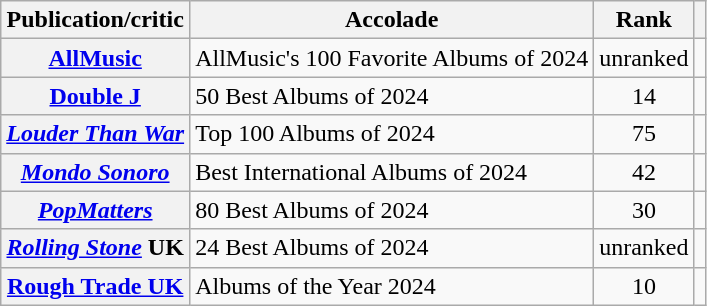<table class="wikitable sortable plainrowheaders">
<tr>
<th scope="col">Publication/critic</th>
<th scope="col">Accolade</th>
<th scope="col">Rank</th>
<th scope="col" class="unsortable"></th>
</tr>
<tr>
<th scope="row"><a href='#'>AllMusic</a></th>
<td>AllMusic's 100 Favorite Albums of 2024</td>
<td style="text-align: center;">unranked</td>
<td style="text-align: center;"></td>
</tr>
<tr>
<th scope="row"><a href='#'>Double J</a></th>
<td>50 Best Albums of 2024</td>
<td style="text-align: center;">14</td>
<td style="text-align: center;"></td>
</tr>
<tr>
<th scope="row"><em><a href='#'>Louder Than War</a></em></th>
<td>Top 100 Albums of 2024</td>
<td style="text-align: center;">75</td>
<td style="text-align: center;"></td>
</tr>
<tr>
<th scope="row"><em><a href='#'>Mondo Sonoro</a></em></th>
<td>Best International Albums of 2024</td>
<td style="text-align: center;">42</td>
<td style="text-align: center;"></td>
</tr>
<tr>
<th scope="row"><em><a href='#'>PopMatters</a></em></th>
<td>80 Best Albums of 2024</td>
<td style="text-align: center;">30</td>
<td style="text-align: center;"></td>
</tr>
<tr>
<th scope="row"><em><a href='#'>Rolling Stone</a></em> UK</th>
<td>24 Best Albums of 2024</td>
<td style="text-align: center;">unranked</td>
<td style="text-align: center;"></td>
</tr>
<tr>
<th scope="row"><a href='#'>Rough Trade UK</a></th>
<td>Albums of the Year 2024</td>
<td style="text-align: center;">10</td>
<td style="text-align: center;"></td>
</tr>
</table>
